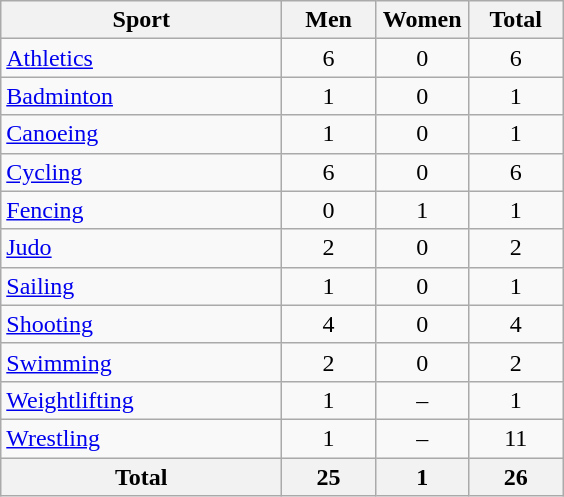<table class="wikitable sortable" style="text-align:center;">
<tr>
<th width=180>Sport</th>
<th width=55>Men</th>
<th width=55>Women</th>
<th width=55>Total</th>
</tr>
<tr>
<td align=left><a href='#'>Athletics</a></td>
<td>6</td>
<td>0</td>
<td>6</td>
</tr>
<tr>
<td align=left><a href='#'>Badminton</a></td>
<td>1</td>
<td>0</td>
<td>1</td>
</tr>
<tr>
<td align=left><a href='#'>Canoeing</a></td>
<td>1</td>
<td>0</td>
<td>1</td>
</tr>
<tr>
<td align=left><a href='#'>Cycling</a></td>
<td>6</td>
<td>0</td>
<td>6</td>
</tr>
<tr>
<td align=left><a href='#'>Fencing</a></td>
<td>0</td>
<td>1</td>
<td>1</td>
</tr>
<tr>
<td align=left><a href='#'>Judo</a></td>
<td>2</td>
<td>0</td>
<td>2</td>
</tr>
<tr>
<td align=left><a href='#'>Sailing</a></td>
<td>1</td>
<td>0</td>
<td>1</td>
</tr>
<tr>
<td align=left><a href='#'>Shooting</a></td>
<td>4</td>
<td>0</td>
<td>4</td>
</tr>
<tr>
<td align=left><a href='#'>Swimming</a></td>
<td>2</td>
<td>0</td>
<td>2</td>
</tr>
<tr>
<td align=left><a href='#'>Weightlifting</a></td>
<td>1</td>
<td>–</td>
<td>1</td>
</tr>
<tr>
<td align=left><a href='#'>Wrestling</a></td>
<td>1</td>
<td>–</td>
<td>11</td>
</tr>
<tr>
<th>Total</th>
<th>25</th>
<th>1</th>
<th>26</th>
</tr>
</table>
